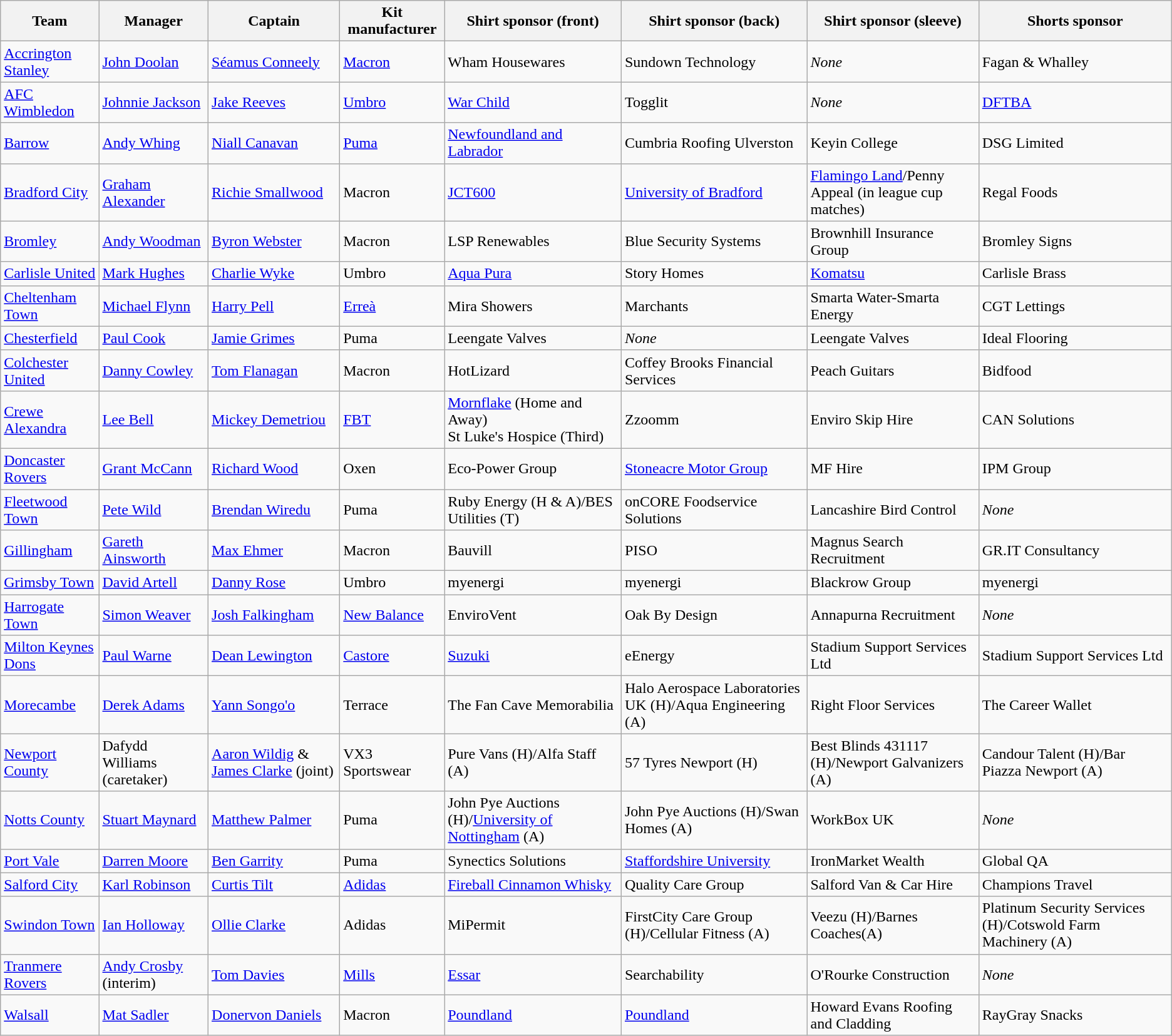<table class="wikitable sortable" style="text-align: left;">
<tr>
<th>Team</th>
<th>Manager</th>
<th>Captain</th>
<th>Kit manufacturer</th>
<th>Shirt sponsor (front)</th>
<th>Shirt sponsor (back)</th>
<th>Shirt sponsor (sleeve)</th>
<th>Shorts sponsor</th>
</tr>
<tr>
<td><a href='#'>Accrington Stanley</a></td>
<td> <a href='#'>John Doolan</a></td>
<td> <a href='#'>Séamus Conneely</a></td>
<td> <a href='#'>Macron</a></td>
<td>Wham Housewares</td>
<td>Sundown Technology</td>
<td><em>None</em></td>
<td>Fagan & Whalley</td>
</tr>
<tr>
<td><a href='#'>AFC Wimbledon</a></td>
<td> <a href='#'>Johnnie Jackson</a></td>
<td> <a href='#'>Jake Reeves</a></td>
<td> <a href='#'>Umbro</a></td>
<td><a href='#'>War Child</a></td>
<td>Togglit</td>
<td><em>None</em></td>
<td><a href='#'>DFTBA</a></td>
</tr>
<tr>
<td><a href='#'>Barrow</a></td>
<td> <a href='#'>Andy Whing</a></td>
<td> <a href='#'>Niall Canavan</a></td>
<td> <a href='#'>Puma</a></td>
<td><a href='#'>Newfoundland and Labrador</a></td>
<td>Cumbria Roofing Ulverston</td>
<td>Keyin College</td>
<td>DSG Limited</td>
</tr>
<tr>
<td><a href='#'>Bradford City</a></td>
<td> <a href='#'>Graham Alexander</a></td>
<td> <a href='#'>Richie Smallwood</a></td>
<td> Macron</td>
<td><a href='#'>JCT600</a></td>
<td><a href='#'>University of Bradford</a></td>
<td><a href='#'>Flamingo Land</a>/Penny Appeal (in league cup matches)</td>
<td>Regal Foods</td>
</tr>
<tr>
<td><a href='#'>Bromley</a></td>
<td> <a href='#'>Andy Woodman</a></td>
<td> <a href='#'>Byron Webster</a></td>
<td> Macron</td>
<td>LSP Renewables</td>
<td>Blue Security Systems</td>
<td>Brownhill Insurance Group</td>
<td>Bromley Signs</td>
</tr>
<tr>
<td><a href='#'>Carlisle United</a></td>
<td> <a href='#'>Mark Hughes</a></td>
<td> <a href='#'>Charlie Wyke</a></td>
<td> Umbro</td>
<td><a href='#'>Aqua Pura</a></td>
<td>Story Homes</td>
<td><a href='#'>Komatsu</a></td>
<td>Carlisle Brass</td>
</tr>
<tr>
<td><a href='#'>Cheltenham Town</a></td>
<td> <a href='#'>Michael Flynn</a></td>
<td> <a href='#'>Harry Pell</a></td>
<td> <a href='#'>Erreà</a></td>
<td>Mira Showers</td>
<td>Marchants</td>
<td>Smarta Water-Smarta Energy</td>
<td>CGT Lettings</td>
</tr>
<tr>
<td><a href='#'>Chesterfield</a></td>
<td> <a href='#'>Paul Cook</a></td>
<td> <a href='#'>Jamie Grimes</a></td>
<td> Puma</td>
<td>Leengate Valves</td>
<td><em>None</em></td>
<td>Leengate Valves</td>
<td>Ideal Flooring</td>
</tr>
<tr>
<td><a href='#'>Colchester United</a></td>
<td> <a href='#'>Danny Cowley</a></td>
<td> <a href='#'>Tom Flanagan</a></td>
<td> Macron</td>
<td>HotLizard</td>
<td>Coffey Brooks Financial Services</td>
<td>Peach Guitars</td>
<td>Bidfood</td>
</tr>
<tr>
<td><a href='#'>Crewe Alexandra</a></td>
<td> <a href='#'>Lee Bell</a></td>
<td> <a href='#'>Mickey Demetriou</a></td>
<td> <a href='#'>FBT</a></td>
<td><a href='#'>Mornflake</a> (Home and Away)<br>St Luke's Hospice (Third)</td>
<td>Zzoomm</td>
<td>Enviro Skip Hire</td>
<td>CAN Solutions</td>
</tr>
<tr>
<td><a href='#'>Doncaster Rovers</a></td>
<td> <a href='#'>Grant McCann</a></td>
<td> <a href='#'>Richard Wood</a></td>
<td> Oxen</td>
<td>Eco-Power Group</td>
<td><a href='#'>Stoneacre Motor Group</a></td>
<td>MF Hire</td>
<td>IPM Group</td>
</tr>
<tr>
<td><a href='#'>Fleetwood Town</a></td>
<td> <a href='#'>Pete Wild</a></td>
<td> <a href='#'>Brendan Wiredu</a></td>
<td> Puma</td>
<td>Ruby Energy (H & A)/BES Utilities (T)</td>
<td>onCORE Foodservice Solutions</td>
<td>Lancashire Bird Control</td>
<td><em>None</em></td>
</tr>
<tr>
<td><a href='#'>Gillingham</a></td>
<td> <a href='#'>Gareth Ainsworth</a></td>
<td> <a href='#'>Max Ehmer</a></td>
<td> Macron</td>
<td>Bauvill</td>
<td>PISO</td>
<td>Magnus Search Recruitment</td>
<td>GR.IT Consultancy</td>
</tr>
<tr>
<td><a href='#'>Grimsby Town</a></td>
<td> <a href='#'>David Artell</a></td>
<td> <a href='#'>Danny Rose</a></td>
<td> Umbro</td>
<td>myenergi</td>
<td>myenergi</td>
<td>Blackrow Group</td>
<td>myenergi</td>
</tr>
<tr>
<td><a href='#'>Harrogate Town</a></td>
<td> <a href='#'>Simon Weaver</a></td>
<td> <a href='#'>Josh Falkingham</a></td>
<td> <a href='#'>New Balance</a></td>
<td>EnviroVent</td>
<td>Oak By Design</td>
<td>Annapurna Recruitment</td>
<td><em>None</em></td>
</tr>
<tr>
<td><a href='#'>Milton Keynes Dons</a></td>
<td> <a href='#'>Paul Warne</a></td>
<td> <a href='#'>Dean Lewington</a></td>
<td> <a href='#'>Castore</a></td>
<td><a href='#'>Suzuki</a></td>
<td>eEnergy</td>
<td>Stadium Support Services Ltd</td>
<td>Stadium Support Services Ltd</td>
</tr>
<tr>
<td><a href='#'>Morecambe</a></td>
<td> <a href='#'>Derek Adams</a></td>
<td> <a href='#'>Yann Songo'o</a></td>
<td> Terrace</td>
<td>The Fan Cave Memorabilia</td>
<td>Halo Aerospace Laboratories UK (H)/Aqua Engineering (A)</td>
<td>Right Floor Services</td>
<td>The Career Wallet</td>
</tr>
<tr>
<td><a href='#'>Newport County</a></td>
<td> Dafydd Williams (caretaker)</td>
<td> <a href='#'>Aaron Wildig</a> &  <a href='#'>James Clarke</a> (joint)</td>
<td> VX3 Sportswear</td>
<td>Pure Vans (H)/Alfa Staff (A)</td>
<td>57 Tyres Newport (H)</td>
<td>Best Blinds 431117 (H)/Newport Galvanizers (A)</td>
<td>Candour Talent (H)/Bar Piazza Newport (A)</td>
</tr>
<tr>
<td><a href='#'>Notts County</a></td>
<td> <a href='#'>Stuart Maynard</a></td>
<td> <a href='#'>Matthew Palmer</a></td>
<td> Puma</td>
<td>John Pye Auctions (H)/<a href='#'>University of Nottingham</a> (A)</td>
<td>John Pye Auctions (H)/Swan Homes (A)</td>
<td>WorkBox UK</td>
<td><em>None</em></td>
</tr>
<tr>
<td><a href='#'>Port Vale</a></td>
<td> <a href='#'>Darren Moore</a></td>
<td> <a href='#'>Ben Garrity</a></td>
<td> Puma</td>
<td>Synectics Solutions</td>
<td><a href='#'>Staffordshire University</a></td>
<td>IronMarket Wealth</td>
<td>Global QA</td>
</tr>
<tr>
<td><a href='#'>Salford City</a></td>
<td> <a href='#'>Karl Robinson</a></td>
<td> <a href='#'>Curtis Tilt</a></td>
<td> <a href='#'>Adidas</a></td>
<td><a href='#'>Fireball Cinnamon Whisky</a></td>
<td>Quality Care Group</td>
<td>Salford Van & Car Hire</td>
<td>Champions Travel</td>
</tr>
<tr>
<td><a href='#'>Swindon Town</a></td>
<td> <a href='#'>Ian Holloway</a></td>
<td> <a href='#'>Ollie Clarke</a></td>
<td> Adidas</td>
<td>MiPermit</td>
<td>FirstCity Care Group (H)/Cellular Fitness (A)</td>
<td>Veezu (H)/Barnes Coaches(A)</td>
<td>Platinum Security Services (H)/Cotswold Farm Machinery (A)</td>
</tr>
<tr>
<td><a href='#'>Tranmere Rovers</a></td>
<td> <a href='#'>Andy Crosby</a> (interim)</td>
<td> <a href='#'>Tom Davies</a></td>
<td> <a href='#'>Mills</a></td>
<td><a href='#'>Essar</a></td>
<td>Searchability</td>
<td>O'Rourke Construction</td>
<td><em>None</em></td>
</tr>
<tr>
<td><a href='#'>Walsall</a></td>
<td> <a href='#'>Mat Sadler</a></td>
<td> <a href='#'>Donervon Daniels</a></td>
<td> Macron</td>
<td><a href='#'>Poundland</a></td>
<td><a href='#'>Poundland</a></td>
<td>Howard Evans Roofing and Cladding</td>
<td>RayGray Snacks</td>
</tr>
</table>
